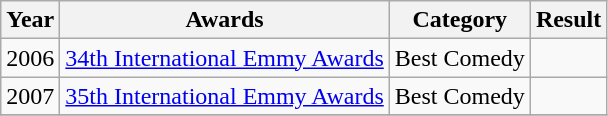<table class="wikitable">
<tr>
<th>Year</th>
<th>Awards</th>
<th>Category</th>
<th>Result</th>
</tr>
<tr>
<td>2006</td>
<td><a href='#'>34th International Emmy Awards</a></td>
<td>Best Comedy</td>
<td></td>
</tr>
<tr>
<td>2007</td>
<td><a href='#'>35th International Emmy Awards</a></td>
<td>Best Comedy</td>
<td></td>
</tr>
<tr>
</tr>
</table>
